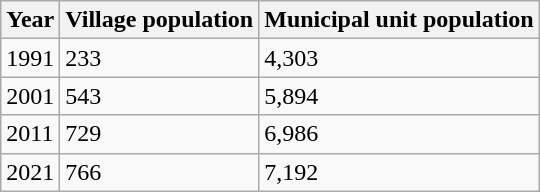<table class="wikitable">
<tr>
<th>Year</th>
<th>Village population</th>
<th>Municipal unit population</th>
</tr>
<tr>
<td>1991</td>
<td>233</td>
<td>4,303</td>
</tr>
<tr>
<td>2001</td>
<td>543</td>
<td>5,894</td>
</tr>
<tr>
<td>2011</td>
<td>729</td>
<td>6,986</td>
</tr>
<tr>
<td>2021</td>
<td>766</td>
<td>7,192</td>
</tr>
</table>
